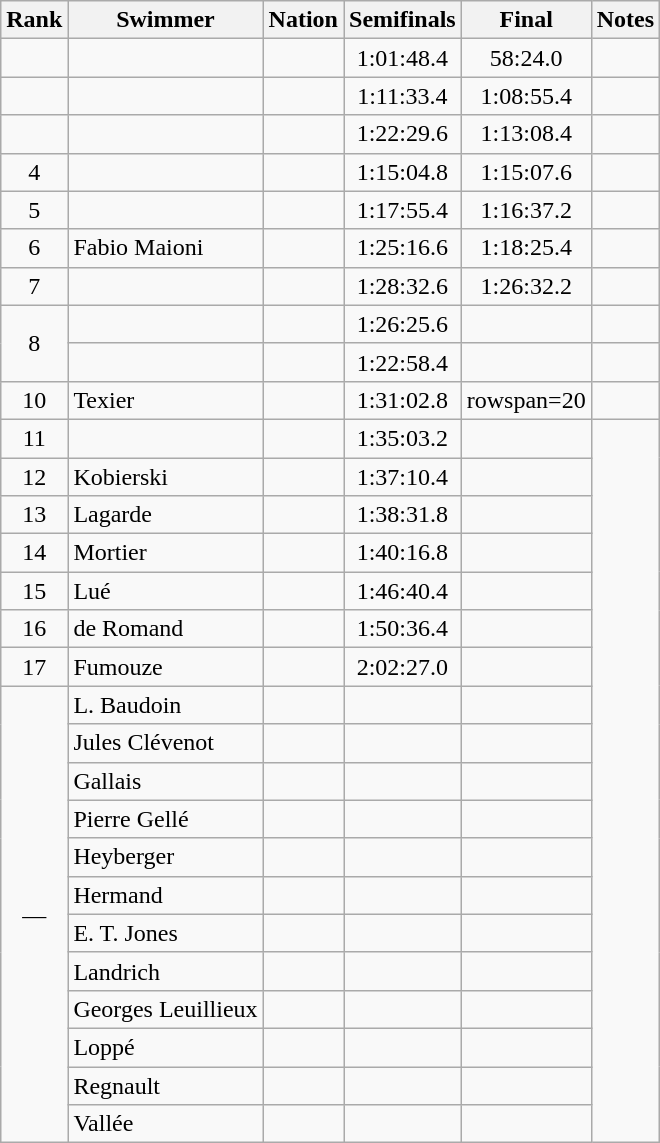<table class="wikitable sortable" style="text-align:center">
<tr>
<th>Rank</th>
<th>Swimmer</th>
<th>Nation</th>
<th>Semifinals</th>
<th>Final</th>
<th>Notes</th>
</tr>
<tr>
<td></td>
<td align=left></td>
<td align=left></td>
<td>1:01:48.4</td>
<td data-sort-value=0:58:24.0>58:24.0</td>
<td></td>
</tr>
<tr>
<td></td>
<td align=left></td>
<td align=left></td>
<td>1:11:33.4</td>
<td>1:08:55.4</td>
<td></td>
</tr>
<tr>
<td></td>
<td align=left></td>
<td align=left></td>
<td>1:22:29.6</td>
<td>1:13:08.4</td>
<td></td>
</tr>
<tr>
<td>4</td>
<td align=left></td>
<td align=left></td>
<td>1:15:04.8</td>
<td>1:15:07.6</td>
<td></td>
</tr>
<tr>
<td>5</td>
<td align=left></td>
<td align=left></td>
<td>1:17:55.4</td>
<td>1:16:37.2</td>
<td></td>
</tr>
<tr>
<td>6</td>
<td align=left>Fabio Maioni</td>
<td align=left></td>
<td>1:25:16.6</td>
<td>1:18:25.4</td>
<td></td>
</tr>
<tr>
<td>7</td>
<td align=left></td>
<td align=left></td>
<td>1:28:32.6</td>
<td>1:26:32.2</td>
<td></td>
</tr>
<tr>
<td rowspan=2>8</td>
<td align=left></td>
<td align=left></td>
<td>1:26:25.6</td>
<td></td>
<td></td>
</tr>
<tr>
<td align=left></td>
<td align=left></td>
<td>1:22:58.4</td>
<td></td>
<td></td>
</tr>
<tr>
<td>10</td>
<td align=left>Texier</td>
<td align=left></td>
<td>1:31:02.8</td>
<td>rowspan=20 </td>
<td></td>
</tr>
<tr>
<td>11</td>
<td align=left></td>
<td align=left></td>
<td>1:35:03.2</td>
<td></td>
</tr>
<tr>
<td>12</td>
<td align=left>Kobierski</td>
<td align=left></td>
<td>1:37:10.4</td>
<td></td>
</tr>
<tr>
<td>13</td>
<td align=left>Lagarde</td>
<td align=left></td>
<td>1:38:31.8</td>
<td></td>
</tr>
<tr>
<td>14</td>
<td align=left>Mortier</td>
<td align=left></td>
<td>1:40:16.8</td>
<td></td>
</tr>
<tr>
<td>15</td>
<td align=left>Lué</td>
<td align=left></td>
<td>1:46:40.4</td>
<td></td>
</tr>
<tr>
<td>16</td>
<td align=left>de Romand</td>
<td align=left></td>
<td>1:50:36.4</td>
<td></td>
</tr>
<tr>
<td>17</td>
<td align=left>Fumouze</td>
<td align=left></td>
<td>2:02:27.0</td>
<td></td>
</tr>
<tr>
<td rowspan=12 data-sort-value=18>—</td>
<td align=left>L. Baudoin</td>
<td align=left></td>
<td></td>
<td></td>
</tr>
<tr>
<td align=left>Jules Clévenot</td>
<td align=left></td>
<td></td>
<td></td>
</tr>
<tr>
<td align=left>Gallais</td>
<td align=left></td>
<td></td>
<td></td>
</tr>
<tr>
<td align=left>Pierre Gellé</td>
<td align=left></td>
<td></td>
<td></td>
</tr>
<tr>
<td align=left>Heyberger</td>
<td align=left></td>
<td></td>
<td></td>
</tr>
<tr>
<td align=left>Hermand</td>
<td align=left></td>
<td></td>
<td></td>
</tr>
<tr>
<td align=left>E. T. Jones</td>
<td align=left></td>
<td></td>
<td></td>
</tr>
<tr>
<td align=left>Landrich</td>
<td align=left></td>
<td></td>
<td></td>
</tr>
<tr>
<td align=left>Georges  Leuillieux</td>
<td align=left></td>
<td></td>
<td></td>
</tr>
<tr>
<td align=left>Loppé</td>
<td align=left></td>
<td></td>
<td></td>
</tr>
<tr>
<td align=left>Regnault</td>
<td align=left></td>
<td></td>
<td></td>
</tr>
<tr>
<td align=left>Vallée</td>
<td align=left></td>
<td></td>
<td></td>
</tr>
</table>
